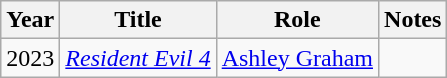<table class="wikitable sortable">
<tr>
<th>Year</th>
<th>Title</th>
<th>Role</th>
<th class="unsortable">Notes</th>
</tr>
<tr>
<td>2023</td>
<td><em><a href='#'>Resident Evil 4</a></em></td>
<td><a href='#'>Ashley Graham</a></td>
<td></td>
</tr>
</table>
